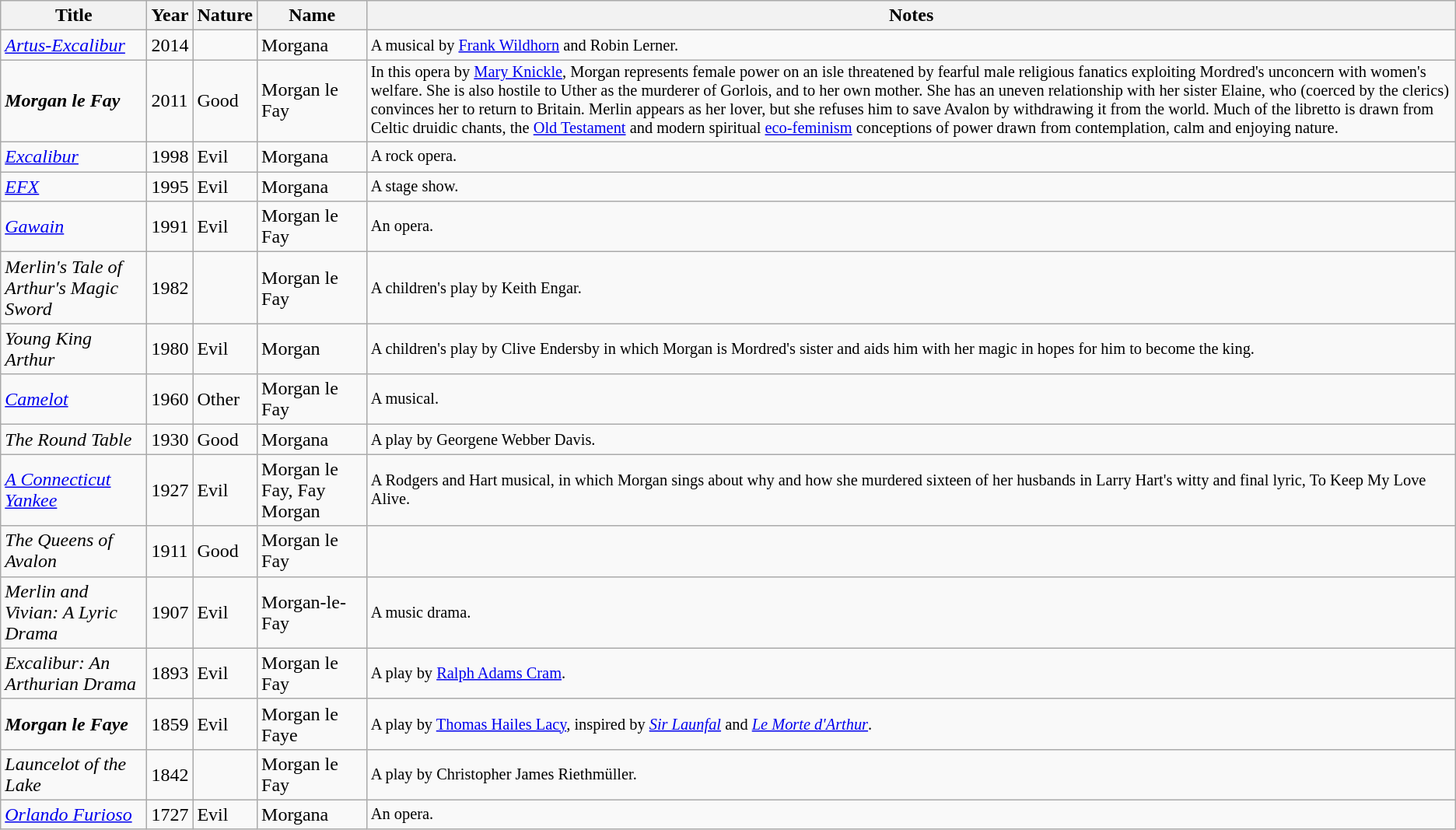<table class="wikitable sortable">
<tr>
<th>Title</th>
<th>Year</th>
<th>Nature</th>
<th>Name</th>
<th>Notes</th>
</tr>
<tr>
<td><em><a href='#'>Artus-Excalibur</a></em></td>
<td>2014</td>
<td></td>
<td>Morgana</td>
<td style="font-size: 85%;">A musical by <a href='#'>Frank Wildhorn</a> and Robin Lerner.</td>
</tr>
<tr>
<td><strong><em>Morgan le Fay</em></strong></td>
<td>2011</td>
<td>Good</td>
<td>Morgan le Fay</td>
<td style="font-size: 85%;">In this opera by <a href='#'>Mary Knickle</a>, Morgan represents female power on an isle threatened by fearful male religious fanatics exploiting Mordred's unconcern with women's welfare. She is also hostile to Uther as the murderer of Gorlois, and to her own mother. She has an uneven relationship with her sister Elaine, who (coerced by the clerics) convinces her to return to Britain. Merlin appears as her lover, but she refuses him to save Avalon by withdrawing it from the world. Much of the libretto is drawn from Celtic druidic chants, the <a href='#'>Old Testament</a> and modern spiritual <a href='#'>eco-feminism</a> conceptions of power drawn from contemplation, calm and enjoying nature.</td>
</tr>
<tr>
<td><em><a href='#'>Excalibur</a></em></td>
<td>1998</td>
<td>Evil</td>
<td>Morgana</td>
<td style="font-size: 85%;">A rock opera.</td>
</tr>
<tr>
<td><em><a href='#'>EFX</a></em></td>
<td>1995</td>
<td>Evil</td>
<td>Morgana</td>
<td style="font-size: 85%;">A stage show.</td>
</tr>
<tr>
<td><em><a href='#'>Gawain</a></em></td>
<td>1991</td>
<td>Evil</td>
<td>Morgan le Fay</td>
<td style="font-size: 85%;">An opera.</td>
</tr>
<tr>
<td><em>Merlin's Tale of Arthur's Magic Sword</em></td>
<td>1982</td>
<td></td>
<td>Morgan le Fay</td>
<td style="font-size: 85%;">A children's play by Keith Engar.</td>
</tr>
<tr>
<td><em>Young King Arthur</em></td>
<td>1980</td>
<td>Evil</td>
<td>Morgan</td>
<td style="font-size: 85%;">A children's play by Clive Endersby in which Morgan is Mordred's sister and aids him with her magic in hopes for him to become the king.</td>
</tr>
<tr>
<td><em><a href='#'>Camelot</a></em></td>
<td>1960</td>
<td>Other</td>
<td>Morgan le Fay</td>
<td style="font-size: 85%;">A musical.</td>
</tr>
<tr>
<td><em>The Round Table</em></td>
<td>1930</td>
<td>Good</td>
<td>Morgana</td>
<td style="font-size: 85%;">A play by Georgene Webber Davis.</td>
</tr>
<tr>
<td><em><a href='#'>A Connecticut Yankee</a></em></td>
<td>1927</td>
<td>Evil</td>
<td>Morgan le Fay, Fay Morgan</td>
<td style="font-size: 85%;">A Rodgers and Hart musical, in which Morgan sings about why and how she murdered sixteen of her husbands in Larry Hart's witty and final lyric, To Keep My Love Alive.</td>
</tr>
<tr>
<td><em>The Queens of Avalon</em></td>
<td>1911</td>
<td>Good</td>
<td>Morgan le Fay</td>
<td style="font-size: 85%;"></td>
</tr>
<tr>
<td><em>Merlin and Vivian: A Lyric Drama</em></td>
<td>1907</td>
<td>Evil</td>
<td>Morgan-le-Fay</td>
<td style="font-size: 85%;">A music drama.</td>
</tr>
<tr>
<td><em>Excalibur: An Arthurian Drama</em></td>
<td>1893</td>
<td>Evil</td>
<td>Morgan le Fay</td>
<td style="font-size: 85%;">A play by <a href='#'>Ralph Adams Cram</a>.</td>
</tr>
<tr>
<td><strong><em>Morgan le Faye</em></strong></td>
<td>1859</td>
<td>Evil</td>
<td>Morgan le Faye</td>
<td style="font-size: 85%;">A play by <a href='#'>Thomas Hailes Lacy</a>, inspired by <em><a href='#'>Sir Launfal</a></em> and <em><a href='#'>Le Morte d'Arthur</a></em>.</td>
</tr>
<tr>
<td><em>Launcelot of the Lake</em></td>
<td>1842</td>
<td></td>
<td>Morgan le Fay</td>
<td style="font-size: 85%;">A play by Christopher James Riethmüller.</td>
</tr>
<tr>
<td><em><a href='#'>Orlando Furioso</a></em></td>
<td>1727</td>
<td>Evil</td>
<td>Morgana</td>
<td style="font-size: 85%;">An opera.</td>
</tr>
</table>
